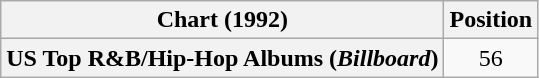<table class="wikitable plainrowheaders" style="text-align:center">
<tr>
<th scope="col">Chart (1992)</th>
<th scope="col">Position</th>
</tr>
<tr>
<th scope="row">US Top R&B/Hip-Hop Albums (<em>Billboard</em>)</th>
<td>56</td>
</tr>
</table>
